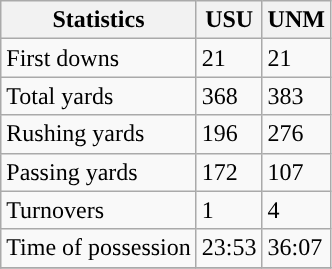<table class="wikitable">
<tr>
<th>Statistics</th>
<th>USU</th>
<th>UNM</th>
</tr>
<tr>
<td>First downs</td>
<td>21</td>
<td>21</td>
</tr>
<tr>
<td>Total yards</td>
<td>368</td>
<td>383</td>
</tr>
<tr>
<td>Rushing yards</td>
<td>196</td>
<td>276</td>
</tr>
<tr>
<td>Passing yards</td>
<td>172</td>
<td>107</td>
</tr>
<tr>
<td>Turnovers</td>
<td>1</td>
<td>4</td>
</tr>
<tr>
<td>Time of possession</td>
<td>23:53</td>
<td>36:07</td>
</tr>
<tr>
</tr>
</table>
